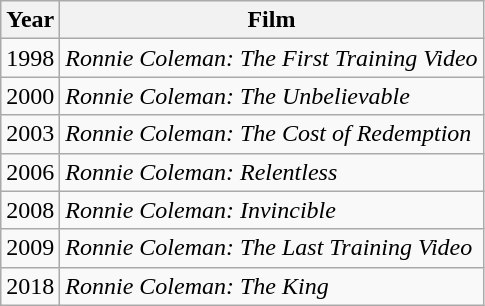<table class="wikitable">
<tr>
<th>Year</th>
<th>Film</th>
</tr>
<tr>
<td>1998</td>
<td><em>Ronnie Coleman: The First Training Video</em></td>
</tr>
<tr>
<td>2000</td>
<td><em>Ronnie Coleman: The Unbelievable</em></td>
</tr>
<tr>
<td>2003</td>
<td><em>Ronnie Coleman: The Cost of Redemption</em></td>
</tr>
<tr>
<td>2006</td>
<td><em>Ronnie Coleman: Relentless</em></td>
</tr>
<tr>
<td>2008</td>
<td><em>Ronnie Coleman: Invincible</em></td>
</tr>
<tr>
<td>2009</td>
<td><em>Ronnie Coleman: The Last Training Video</em></td>
</tr>
<tr>
<td>2018</td>
<td><em>Ronnie Coleman: The King</em></td>
</tr>
</table>
